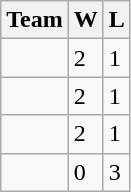<table class="wikitable" border="1">
<tr>
<th>Team</th>
<th>W</th>
<th>L</th>
</tr>
<tr>
<td></td>
<td>2</td>
<td>1</td>
</tr>
<tr>
<td></td>
<td>2</td>
<td>1</td>
</tr>
<tr>
<td>  </td>
<td>2</td>
<td>1</td>
</tr>
<tr>
<td></td>
<td>0</td>
<td>3</td>
</tr>
</table>
